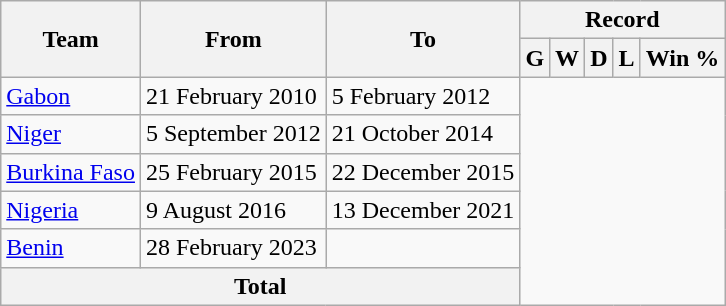<table class="wikitable" style="text-align:centre">
<tr>
<th rowspan=2>Team</th>
<th rowspan=2>From</th>
<th rowspan=2>To</th>
<th colspan=8>Record</th>
</tr>
<tr>
<th>G</th>
<th>W</th>
<th>D</th>
<th>L</th>
<th>Win %</th>
</tr>
<tr>
<td align=left><a href='#'>Gabon</a></td>
<td align=left>21 February 2010</td>
<td align=left>5 February 2012<br></td>
</tr>
<tr>
<td align=left><a href='#'>Niger</a></td>
<td align=left>5 September 2012</td>
<td align=left>21 October 2014<br></td>
</tr>
<tr>
<td align=left><a href='#'>Burkina Faso</a></td>
<td align=left>25 February 2015</td>
<td align=left>22 December 2015<br></td>
</tr>
<tr>
<td align=left><a href='#'>Nigeria</a></td>
<td align=left>9 August 2016</td>
<td align=left>13 December 2021<br></td>
</tr>
<tr>
<td align=left><a href='#'>Benin</a></td>
<td align=left>28 February 2023</td>
<td align=left><br></td>
</tr>
<tr>
<th colspan="3">Total<br></th>
</tr>
</table>
